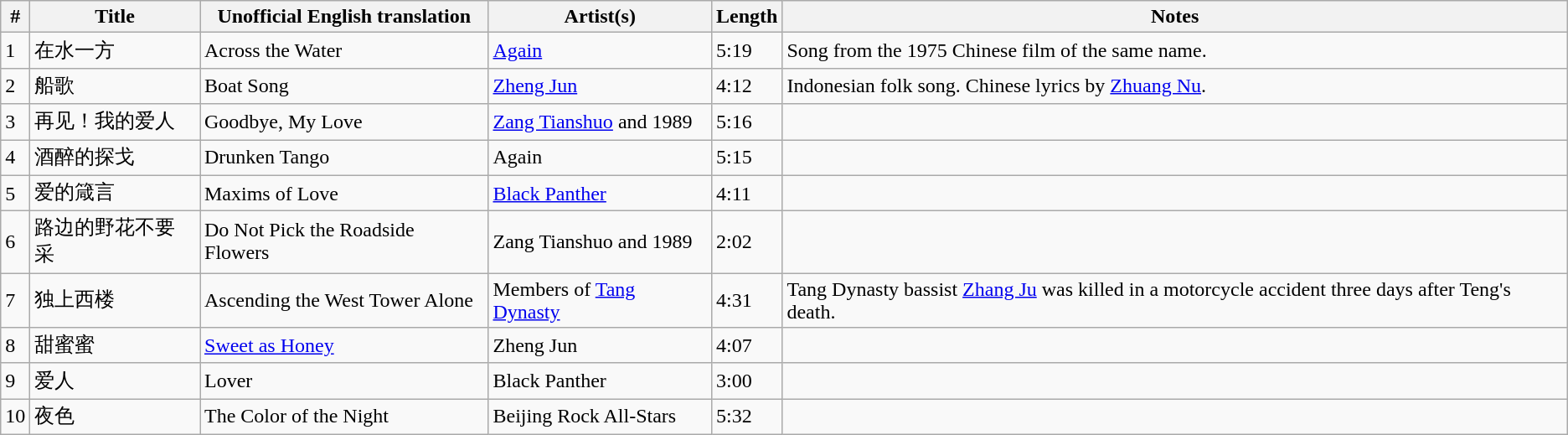<table class="wikitable">
<tr>
<th>#</th>
<th>Title</th>
<th>Unofficial English translation</th>
<th>Artist(s)</th>
<th>Length</th>
<th>Notes</th>
</tr>
<tr>
<td>1</td>
<td>在水一方</td>
<td>Across the Water</td>
<td><a href='#'>Again</a></td>
<td>5:19</td>
<td>Song from the 1975 Chinese film of the same name.</td>
</tr>
<tr>
<td>2</td>
<td>船歌</td>
<td>Boat Song</td>
<td><a href='#'>Zheng Jun</a></td>
<td>4:12</td>
<td>Indonesian folk song. Chinese lyrics by <a href='#'>Zhuang Nu</a>.</td>
</tr>
<tr>
<td>3</td>
<td>再见！我的爱人</td>
<td>Goodbye, My Love</td>
<td><a href='#'>Zang Tianshuo</a> and 1989</td>
<td>5:16</td>
<td></td>
</tr>
<tr>
<td>4</td>
<td>酒醉的探戈</td>
<td>Drunken Tango</td>
<td>Again</td>
<td>5:15</td>
<td></td>
</tr>
<tr>
<td>5</td>
<td>爱的箴言</td>
<td>Maxims of Love</td>
<td><a href='#'>Black Panther</a></td>
<td>4:11</td>
<td></td>
</tr>
<tr>
<td>6</td>
<td>路边的野花不要采</td>
<td>Do Not Pick the Roadside Flowers</td>
<td>Zang Tianshuo and 1989</td>
<td>2:02</td>
<td></td>
</tr>
<tr>
<td>7</td>
<td>独上西楼</td>
<td>Ascending the West Tower Alone</td>
<td>Members of <a href='#'>Tang Dynasty</a></td>
<td>4:31</td>
<td>Tang Dynasty bassist <a href='#'>Zhang Ju</a> was killed in a motorcycle accident three days after Teng's death.</td>
</tr>
<tr>
<td>8</td>
<td>甜蜜蜜</td>
<td><a href='#'>Sweet as Honey</a></td>
<td>Zheng Jun</td>
<td>4:07</td>
<td></td>
</tr>
<tr>
<td>9</td>
<td>爱人</td>
<td>Lover</td>
<td>Black Panther</td>
<td>3:00</td>
<td></td>
</tr>
<tr>
<td>10</td>
<td>夜色</td>
<td>The Color of the Night</td>
<td>Beijing Rock All-Stars</td>
<td>5:32</td>
<td></td>
</tr>
</table>
